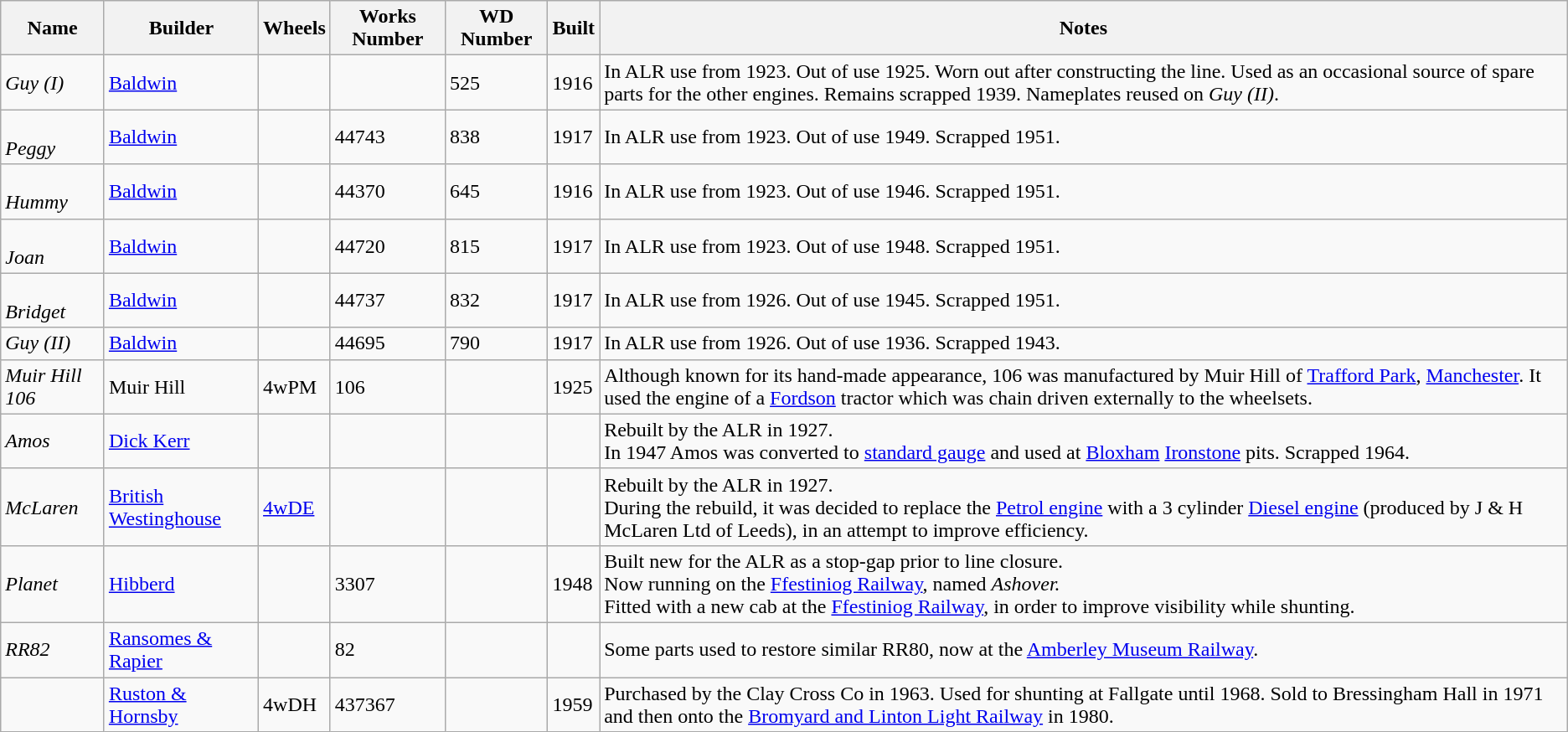<table class="wikitable">
<tr>
<th>Name</th>
<th>Builder</th>
<th>Wheels</th>
<th>Works Number</th>
<th>WD Number</th>
<th>Built</th>
<th>Notes</th>
</tr>
<tr>
<td><em>Guy (I)</em></td>
<td><a href='#'>Baldwin</a></td>
<td></td>
<td></td>
<td>525</td>
<td>1916</td>
<td>In ALR use from 1923. Out of use 1925. Worn out after constructing the line. Used as an occasional source of spare parts for the other engines. Remains scrapped 1939. Nameplates reused on <em>Guy (II)</em>.</td>
</tr>
<tr>
<td><br><em>Peggy</em></td>
<td><a href='#'>Baldwin</a></td>
<td></td>
<td>44743</td>
<td>838</td>
<td>1917</td>
<td>In ALR use from 1923. Out of use 1949. Scrapped 1951.</td>
</tr>
<tr>
<td><br><em>Hummy</em></td>
<td><a href='#'>Baldwin</a></td>
<td></td>
<td>44370</td>
<td>645</td>
<td>1916</td>
<td>In ALR use from 1923. Out of use 1946. Scrapped 1951.</td>
</tr>
<tr>
<td><br><em>Joan</em></td>
<td><a href='#'>Baldwin</a></td>
<td></td>
<td>44720</td>
<td>815</td>
<td>1917</td>
<td>In ALR use from 1923. Out of use 1948. Scrapped 1951.</td>
</tr>
<tr>
<td><br><em>Bridget</em></td>
<td><a href='#'>Baldwin</a></td>
<td></td>
<td>44737</td>
<td>832</td>
<td>1917</td>
<td>In ALR use from 1926. Out of use 1945. Scrapped 1951.</td>
</tr>
<tr>
<td><em>Guy</em> <em>(II)</em></td>
<td><a href='#'>Baldwin</a></td>
<td></td>
<td>44695</td>
<td>790</td>
<td>1917</td>
<td>In ALR use from 1926. Out of use 1936. Scrapped 1943.</td>
</tr>
<tr>
<td><em>Muir Hill 106</em></td>
<td>Muir Hill</td>
<td>4wPM</td>
<td>106</td>
<td></td>
<td>1925</td>
<td>Although known for its hand-made appearance, 106 was manufactured by Muir Hill of <a href='#'>Trafford Park</a>, <a href='#'>Manchester</a>. It used the engine of a <a href='#'>Fordson</a> tractor which was chain driven externally to the wheelsets.</td>
</tr>
<tr>
<td><em>Amos</em></td>
<td><a href='#'>Dick Kerr</a></td>
<td></td>
<td></td>
<td></td>
<td></td>
<td>Rebuilt by the ALR in 1927.<br>In 1947 Amos was converted to <a href='#'>standard gauge</a> and used at <a href='#'>Bloxham</a> <a href='#'>Ironstone</a> pits. Scrapped 1964.</td>
</tr>
<tr>
<td><em>McLaren</em></td>
<td><a href='#'>British Westinghouse</a></td>
<td><a href='#'>4wDE</a></td>
<td></td>
<td></td>
<td></td>
<td>Rebuilt by the ALR in 1927.<br>During the rebuild, it was decided to replace the <a href='#'>Petrol engine</a> with a 3 cylinder <a href='#'>Diesel engine</a> (produced by J & H McLaren Ltd of Leeds), in an attempt to improve efficiency.</td>
</tr>
<tr>
<td><em>Planet</em></td>
<td><a href='#'>Hibberd</a></td>
<td></td>
<td>3307</td>
<td></td>
<td>1948</td>
<td>Built new for the ALR as a stop-gap prior to line closure.<br>Now running on the <a href='#'>Ffestiniog Railway</a>, named <em>Ashover.</em><br>Fitted with a new cab at the <a href='#'>Ffestiniog Railway</a>, in order to improve visibility while shunting.</td>
</tr>
<tr>
<td><em>RR82</em></td>
<td><a href='#'>Ransomes & Rapier</a></td>
<td></td>
<td>82</td>
<td></td>
<td></td>
<td>Some parts used to restore similar RR80, now at the <a href='#'>Amberley Museum Railway</a>.</td>
</tr>
<tr>
<td></td>
<td><a href='#'>Ruston & Hornsby</a></td>
<td>4wDH</td>
<td>437367</td>
<td></td>
<td>1959</td>
<td>Purchased by the Clay Cross Co in 1963. Used for shunting at Fallgate until 1968. Sold to Bressingham Hall in 1971 and then onto the <a href='#'>Bromyard and Linton Light Railway</a> in 1980.</td>
</tr>
</table>
